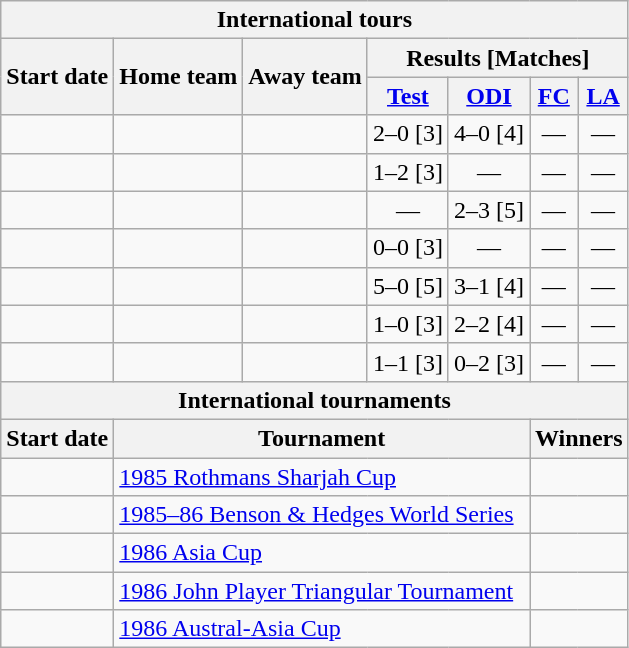<table class="wikitable">
<tr>
<th colspan="7">International tours</th>
</tr>
<tr>
<th rowspan="2">Start date</th>
<th rowspan="2">Home team</th>
<th rowspan="2">Away team</th>
<th colspan="4">Results [Matches]</th>
</tr>
<tr>
<th><a href='#'>Test</a></th>
<th><a href='#'>ODI</a></th>
<th><a href='#'>FC</a></th>
<th><a href='#'>LA</a></th>
</tr>
<tr>
<td><a href='#'></a></td>
<td></td>
<td></td>
<td>2–0 [3]</td>
<td>4–0 [4]</td>
<td ; style="text-align:center">—</td>
<td ; style="text-align:center">—</td>
</tr>
<tr>
<td><a href='#'></a></td>
<td></td>
<td></td>
<td>1–2 [3]</td>
<td ; style="text-align:center">—</td>
<td ; style="text-align:center">—</td>
<td ; style="text-align:center">—</td>
</tr>
<tr>
<td><a href='#'></a></td>
<td></td>
<td></td>
<td ; style="text-align:center">—</td>
<td>2–3 [5]</td>
<td ; style="text-align:center">—</td>
<td ; style="text-align:center">—</td>
</tr>
<tr>
<td><a href='#'></a></td>
<td></td>
<td></td>
<td>0–0 [3]</td>
<td ; style="text-align:center">—</td>
<td ; style="text-align:center">—</td>
<td ; style="text-align:center">—</td>
</tr>
<tr>
<td><a href='#'></a></td>
<td></td>
<td></td>
<td>5–0 [5]</td>
<td>3–1 [4]</td>
<td ; style="text-align:center">—</td>
<td ; style="text-align:center">—</td>
</tr>
<tr>
<td><a href='#'></a></td>
<td></td>
<td></td>
<td>1–0 [3]</td>
<td>2–2 [4]</td>
<td ; style="text-align:center">—</td>
<td ; style="text-align:center">—</td>
</tr>
<tr>
<td><a href='#'></a></td>
<td></td>
<td></td>
<td>1–1 [3]</td>
<td>0–2 [3]</td>
<td ; style="text-align:center">—</td>
<td ; style="text-align:center">—</td>
</tr>
<tr>
<th colspan="7">International tournaments</th>
</tr>
<tr>
<th>Start date</th>
<th colspan="4">Tournament</th>
<th colspan="2">Winners</th>
</tr>
<tr>
<td><a href='#'></a></td>
<td colspan="4"> <a href='#'>1985 Rothmans Sharjah Cup</a></td>
<td colspan="2"></td>
</tr>
<tr>
<td><a href='#'></a></td>
<td colspan="4"> <a href='#'>1985–86 Benson & Hedges World Series</a></td>
<td colspan="2"></td>
</tr>
<tr>
<td><a href='#'></a></td>
<td colspan="4"> <a href='#'>1986 Asia Cup</a></td>
<td colspan="2"></td>
</tr>
<tr>
<td><a href='#'></a></td>
<td colspan="4"> <a href='#'>1986 John Player Triangular Tournament</a></td>
<td colspan="2"></td>
</tr>
<tr>
<td><a href='#'></a></td>
<td colspan="4"> <a href='#'>1986 Austral-Asia Cup</a></td>
<td colspan="2"></td>
</tr>
</table>
